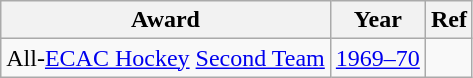<table class="wikitable">
<tr>
<th>Award</th>
<th>Year</th>
<th>Ref</th>
</tr>
<tr>
<td>All-<a href='#'>ECAC Hockey</a> <a href='#'>Second Team</a></td>
<td><a href='#'>1969–70</a></td>
<td></td>
</tr>
</table>
